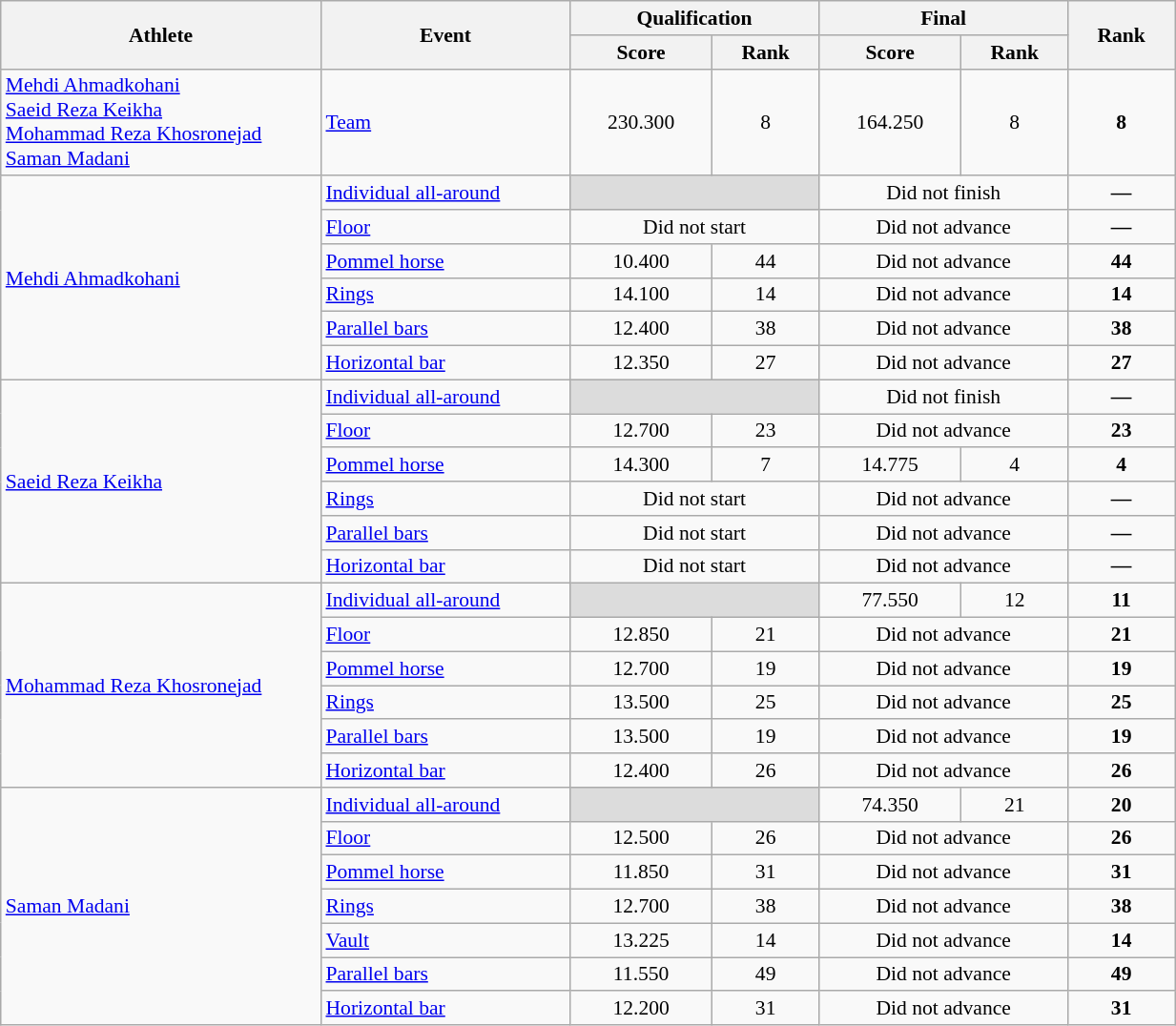<table class="wikitable" width="65%" style="text-align:center; font-size:90%">
<tr>
<th rowspan="2" width="18%">Athlete</th>
<th rowspan="2" width="14%">Event</th>
<th colspan="2" width="14%">Qualification</th>
<th colspan="2" width="14%">Final</th>
<th rowspan="2" width="6%">Rank</th>
</tr>
<tr>
<th width="8%">Score</th>
<th>Rank</th>
<th width="8%">Score</th>
<th>Rank</th>
</tr>
<tr>
<td align="left"><a href='#'>Mehdi Ahmadkohani</a><br><a href='#'>Saeid Reza Keikha</a><br><a href='#'>Mohammad Reza Khosronejad</a><br><a href='#'>Saman Madani</a></td>
<td align="left"><a href='#'>Team</a></td>
<td>230.300</td>
<td>8 <strong></strong></td>
<td>164.250</td>
<td>8</td>
<td><strong>8</strong></td>
</tr>
<tr>
<td rowspan=6 align="left"><a href='#'>Mehdi Ahmadkohani</a></td>
<td align="left"><a href='#'>Individual all-around</a></td>
<td colspan=2 bgcolor=#DCDCDC></td>
<td colspan=2>Did not finish</td>
<td><strong>—</strong></td>
</tr>
<tr>
<td align="left"><a href='#'>Floor</a></td>
<td colspan=2>Did not start</td>
<td colspan=2>Did not advance</td>
<td><strong>—</strong></td>
</tr>
<tr>
<td align="left"><a href='#'>Pommel horse</a></td>
<td>10.400</td>
<td>44</td>
<td colspan=2>Did not advance</td>
<td><strong>44</strong></td>
</tr>
<tr>
<td align="left"><a href='#'>Rings</a></td>
<td>14.100</td>
<td>14</td>
<td colspan=2>Did not advance</td>
<td><strong>14</strong></td>
</tr>
<tr>
<td align="left"><a href='#'>Parallel bars</a></td>
<td>12.400</td>
<td>38</td>
<td colspan=2>Did not advance</td>
<td><strong>38</strong></td>
</tr>
<tr>
<td align="left"><a href='#'>Horizontal bar</a></td>
<td>12.350</td>
<td>27</td>
<td colspan=2>Did not advance</td>
<td><strong>27</strong></td>
</tr>
<tr>
<td rowspan=6 align="left"><a href='#'>Saeid Reza Keikha</a></td>
<td align="left"><a href='#'>Individual all-around</a></td>
<td colspan=2 bgcolor=#DCDCDC></td>
<td colspan=2>Did not finish</td>
<td><strong>—</strong></td>
</tr>
<tr>
<td align="left"><a href='#'>Floor</a></td>
<td>12.700</td>
<td>23</td>
<td colspan=2>Did not advance</td>
<td><strong>23</strong></td>
</tr>
<tr>
<td align="left"><a href='#'>Pommel horse</a></td>
<td>14.300</td>
<td>7 <strong></strong></td>
<td>14.775</td>
<td>4</td>
<td><strong>4</strong></td>
</tr>
<tr>
<td align="left"><a href='#'>Rings</a></td>
<td colspan=2>Did not start</td>
<td colspan=2>Did not advance</td>
<td><strong>—</strong></td>
</tr>
<tr>
<td align="left"><a href='#'>Parallel bars</a></td>
<td colspan=2>Did not start</td>
<td colspan=2>Did not advance</td>
<td><strong>—</strong></td>
</tr>
<tr>
<td align="left"><a href='#'>Horizontal bar</a></td>
<td colspan=2>Did not start</td>
<td colspan=2>Did not advance</td>
<td><strong>—</strong></td>
</tr>
<tr>
<td rowspan=6 align="left"><a href='#'>Mohammad Reza Khosronejad</a></td>
<td align="left"><a href='#'>Individual all-around</a></td>
<td colspan=2 bgcolor=#DCDCDC></td>
<td>77.550</td>
<td>12</td>
<td><strong>11</strong></td>
</tr>
<tr>
<td align="left"><a href='#'>Floor</a></td>
<td>12.850</td>
<td>21</td>
<td colspan=2>Did not advance</td>
<td><strong>21</strong></td>
</tr>
<tr>
<td align="left"><a href='#'>Pommel horse</a></td>
<td>12.700</td>
<td>19</td>
<td colspan=2>Did not advance</td>
<td><strong>19</strong></td>
</tr>
<tr>
<td align="left"><a href='#'>Rings</a></td>
<td>13.500</td>
<td>25</td>
<td colspan=2>Did not advance</td>
<td><strong>25</strong></td>
</tr>
<tr>
<td align="left"><a href='#'>Parallel bars</a></td>
<td>13.500</td>
<td>19</td>
<td colspan=2>Did not advance</td>
<td><strong>19</strong></td>
</tr>
<tr>
<td align="left"><a href='#'>Horizontal bar</a></td>
<td>12.400</td>
<td>26</td>
<td colspan=2>Did not advance</td>
<td><strong>26</strong></td>
</tr>
<tr>
<td rowspan=7 align="left"><a href='#'>Saman Madani</a></td>
<td align="left"><a href='#'>Individual all-around</a></td>
<td colspan=2 bgcolor=#DCDCDC></td>
<td>74.350</td>
<td>21</td>
<td><strong>20</strong></td>
</tr>
<tr>
<td align="left"><a href='#'>Floor</a></td>
<td>12.500</td>
<td>26</td>
<td colspan=2>Did not advance</td>
<td><strong>26</strong></td>
</tr>
<tr>
<td align="left"><a href='#'>Pommel horse</a></td>
<td>11.850</td>
<td>31</td>
<td colspan=2>Did not advance</td>
<td><strong>31</strong></td>
</tr>
<tr>
<td align="left"><a href='#'>Rings</a></td>
<td>12.700</td>
<td>38</td>
<td colspan=2>Did not advance</td>
<td><strong>38</strong></td>
</tr>
<tr>
<td align="left"><a href='#'>Vault</a></td>
<td>13.225</td>
<td>14</td>
<td colspan=2>Did not advance</td>
<td><strong>14</strong></td>
</tr>
<tr>
<td align="left"><a href='#'>Parallel bars</a></td>
<td>11.550</td>
<td>49</td>
<td colspan=2>Did not advance</td>
<td><strong>49</strong></td>
</tr>
<tr>
<td align="left"><a href='#'>Horizontal bar</a></td>
<td>12.200</td>
<td>31</td>
<td colspan=2>Did not advance</td>
<td><strong>31</strong></td>
</tr>
</table>
